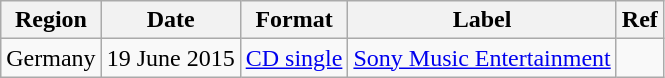<table class="wikitable plainrowheaders">
<tr>
<th>Region</th>
<th>Date</th>
<th>Format</th>
<th>Label</th>
<th>Ref</th>
</tr>
<tr>
<td>Germany</td>
<td>19 June 2015</td>
<td><a href='#'>CD single</a></td>
<td><a href='#'>Sony Music Entertainment</a></td>
<td></td>
</tr>
</table>
